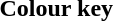<table class="toccolours">
<tr>
<th>Colour key</th>
</tr>
<tr>
<td></td>
</tr>
</table>
